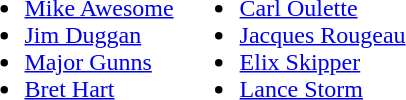<table>
<tr>
<td valign=top><br><ul><li> <a href='#'>Mike Awesome</a></li><li> <a href='#'>Jim Duggan</a></li><li> <a href='#'>Major Gunns</a></li><li> <a href='#'>Bret Hart</a></li></ul></td>
<td valign=top><br><ul><li> <a href='#'>Carl Oulette</a></li><li> <a href='#'>Jacques Rougeau</a></li><li> <a href='#'>Elix Skipper</a></li><li> <a href='#'>Lance Storm</a></li></ul></td>
</tr>
</table>
